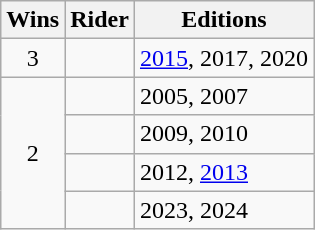<table class="wikitable">
<tr>
<th>Wins</th>
<th>Rider</th>
<th>Editions</th>
</tr>
<tr>
<td align=center>3</td>
<td></td>
<td><a href='#'>2015</a>, 2017, 2020</td>
</tr>
<tr>
<td align=center rowspan=4>2</td>
<td></td>
<td>2005, 2007</td>
</tr>
<tr>
<td></td>
<td>2009, 2010</td>
</tr>
<tr>
<td></td>
<td>2012, <a href='#'>2013</a></td>
</tr>
<tr>
<td></td>
<td>2023, 2024</td>
</tr>
</table>
